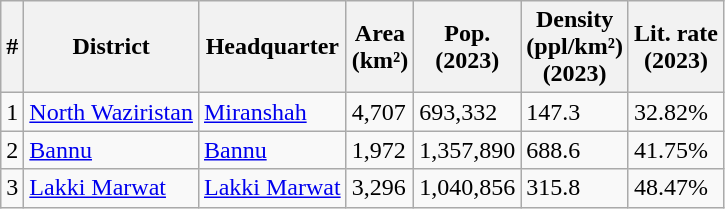<table class="wikitable sortable">
<tr>
<th>#</th>
<th>District</th>
<th>Headquarter</th>
<th>Area<br>(km²)</th>
<th>Pop.<br>(2023)</th>
<th>Density<br>(ppl/km²)<br>(2023)</th>
<th>Lit. rate<br>(2023)</th>
</tr>
<tr>
<td>1</td>
<td><a href='#'>North Waziristan</a></td>
<td><a href='#'>Miranshah</a></td>
<td>4,707</td>
<td>693,332</td>
<td>147.3</td>
<td>32.82%</td>
</tr>
<tr>
<td>2</td>
<td><a href='#'>Bannu</a></td>
<td><a href='#'>Bannu</a></td>
<td>1,972</td>
<td>1,357,890</td>
<td>688.6</td>
<td>41.75%</td>
</tr>
<tr>
<td>3</td>
<td><a href='#'>Lakki Marwat</a></td>
<td><a href='#'>Lakki Marwat</a></td>
<td>3,296</td>
<td>1,040,856</td>
<td>315.8</td>
<td>48.47%</td>
</tr>
</table>
